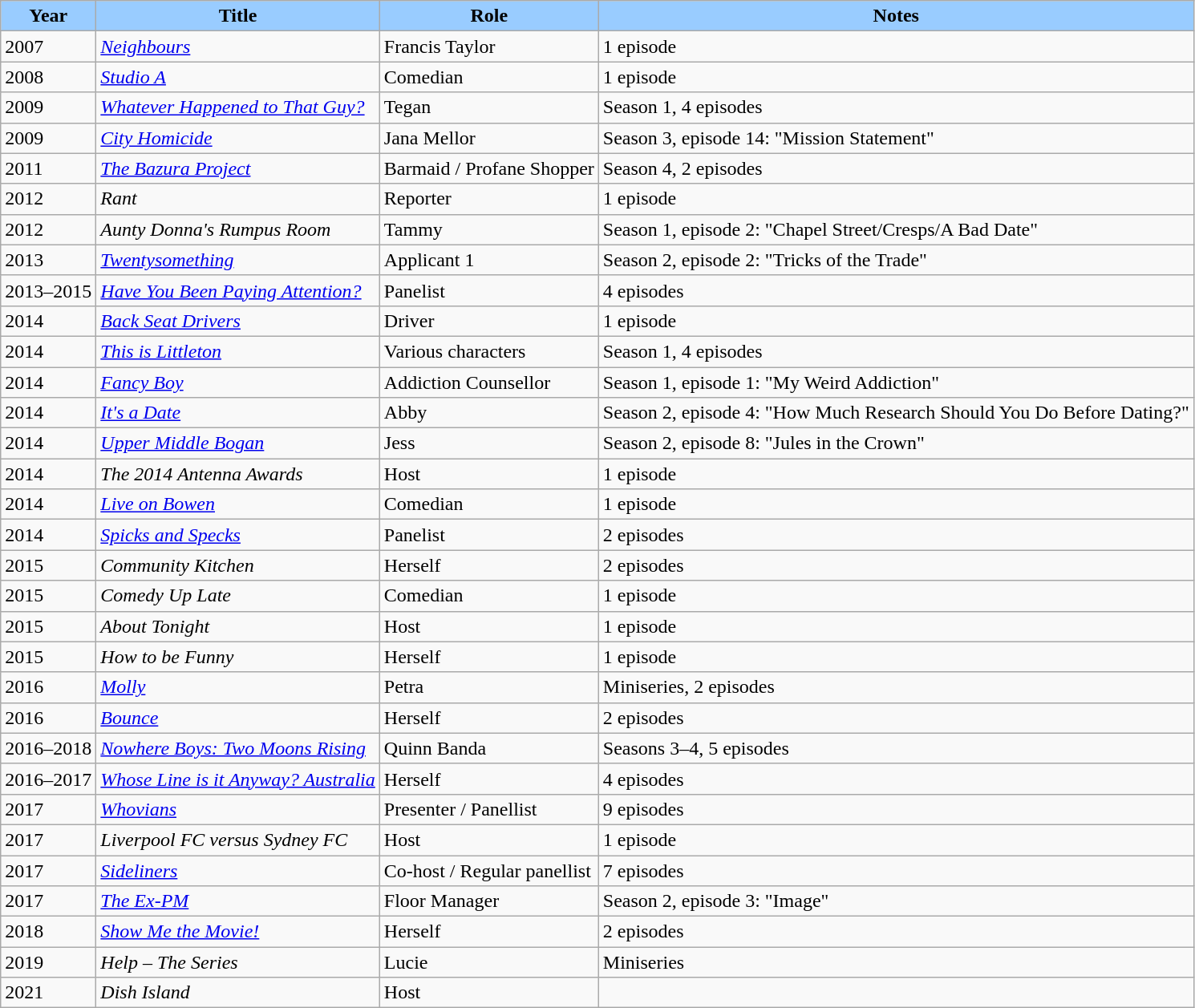<table class="wikitable">
<tr>
<th style="background: #9cf;">Year</th>
<th style="background: #9cf;">Title</th>
<th style="background: #9cf;">Role</th>
<th style="background: #9cf;">Notes</th>
</tr>
<tr>
<td>2007</td>
<td><em><a href='#'>Neighbours</a></em></td>
<td>Francis Taylor</td>
<td>1 episode</td>
</tr>
<tr>
<td>2008</td>
<td><em><a href='#'>Studio A</a></em></td>
<td>Comedian</td>
<td>1 episode</td>
</tr>
<tr>
<td>2009</td>
<td><em><a href='#'>Whatever Happened to That Guy?</a></em></td>
<td>Tegan</td>
<td>Season 1, 4 episodes</td>
</tr>
<tr>
<td>2009</td>
<td><em><a href='#'>City Homicide</a></em></td>
<td>Jana Mellor</td>
<td>Season 3, episode 14: "Mission Statement"</td>
</tr>
<tr>
<td>2011</td>
<td><em><a href='#'>The Bazura Project</a></em></td>
<td>Barmaid / Profane Shopper</td>
<td>Season 4, 2 episodes</td>
</tr>
<tr>
<td>2012</td>
<td><em>Rant</em></td>
<td>Reporter</td>
<td>1 episode</td>
</tr>
<tr>
<td>2012</td>
<td><em>Aunty Donna's Rumpus Room</em></td>
<td>Tammy</td>
<td>Season 1, episode 2: "Chapel Street/Cresps/A Bad Date"</td>
</tr>
<tr>
<td>2013</td>
<td><em><a href='#'>Twentysomething</a></em></td>
<td>Applicant 1</td>
<td>Season 2, episode 2: "Tricks of the Trade"</td>
</tr>
<tr>
<td>2013–2015</td>
<td><em><a href='#'>Have You Been Paying Attention?</a></em></td>
<td>Panelist</td>
<td>4 episodes</td>
</tr>
<tr>
<td>2014</td>
<td><em><a href='#'>Back Seat Drivers</a></em></td>
<td>Driver</td>
<td>1 episode</td>
</tr>
<tr>
<td>2014</td>
<td><em><a href='#'>This is Littleton</a></em></td>
<td>Various characters</td>
<td>Season 1, 4 episodes</td>
</tr>
<tr>
<td>2014</td>
<td><em><a href='#'>Fancy Boy</a></em></td>
<td>Addiction Counsellor</td>
<td>Season 1, episode 1: "My Weird Addiction"</td>
</tr>
<tr>
<td>2014</td>
<td><em><a href='#'>It's a Date</a></em></td>
<td>Abby</td>
<td>Season 2, episode 4: "How Much Research Should You Do Before Dating?"</td>
</tr>
<tr>
<td>2014</td>
<td><em><a href='#'>Upper Middle Bogan</a></em></td>
<td>Jess</td>
<td>Season 2, episode 8: "Jules in the Crown"</td>
</tr>
<tr>
<td>2014</td>
<td><em>The 2014 Antenna Awards</em></td>
<td>Host</td>
<td>1 episode</td>
</tr>
<tr>
<td>2014</td>
<td><em><a href='#'>Live on Bowen</a></em></td>
<td>Comedian</td>
<td>1 episode</td>
</tr>
<tr>
<td>2014</td>
<td><em><a href='#'>Spicks and Specks</a></em></td>
<td>Panelist</td>
<td>2 episodes</td>
</tr>
<tr>
<td>2015</td>
<td><em>Community Kitchen</em></td>
<td>Herself</td>
<td>2 episodes</td>
</tr>
<tr>
<td>2015</td>
<td><em>Comedy Up Late</em></td>
<td>Comedian</td>
<td>1 episode</td>
</tr>
<tr>
<td>2015</td>
<td><em>About Tonight</em></td>
<td>Host</td>
<td>1 episode</td>
</tr>
<tr>
<td>2015</td>
<td><em>How to be Funny</em></td>
<td>Herself</td>
<td>1 episode</td>
</tr>
<tr>
<td>2016</td>
<td><em><a href='#'>Molly</a></em></td>
<td>Petra</td>
<td>Miniseries, 2 episodes</td>
</tr>
<tr>
<td>2016</td>
<td><em><a href='#'>Bounce</a></em></td>
<td>Herself</td>
<td>2 episodes</td>
</tr>
<tr>
<td>2016–2018</td>
<td><em><a href='#'>Nowhere Boys: Two Moons Rising</a></em></td>
<td>Quinn Banda</td>
<td>Seasons 3–4, 5 episodes</td>
</tr>
<tr>
<td>2016–2017</td>
<td><em><a href='#'>Whose Line is it Anyway? Australia</a></em></td>
<td>Herself</td>
<td>4 episodes</td>
</tr>
<tr>
<td>2017</td>
<td><em><a href='#'>Whovians</a></em></td>
<td>Presenter / Panellist</td>
<td>9 episodes</td>
</tr>
<tr>
<td>2017</td>
<td><em>Liverpool FC versus Sydney FC</em></td>
<td>Host</td>
<td>1 episode</td>
</tr>
<tr>
<td>2017</td>
<td><em><a href='#'>Sideliners</a></em></td>
<td>Co-host / Regular panellist</td>
<td>7 episodes</td>
</tr>
<tr>
<td>2017</td>
<td><em><a href='#'>The Ex-PM</a></em></td>
<td>Floor Manager</td>
<td>Season 2, episode 3: "Image"</td>
</tr>
<tr>
<td>2018</td>
<td><em><a href='#'>Show Me the Movie!</a></em></td>
<td>Herself</td>
<td>2 episodes</td>
</tr>
<tr>
<td>2019</td>
<td><em>Help – The Series</em></td>
<td>Lucie</td>
<td>Miniseries</td>
</tr>
<tr>
<td>2021</td>
<td><em>Dish Island</em></td>
<td>Host</td>
<td></td>
</tr>
</table>
